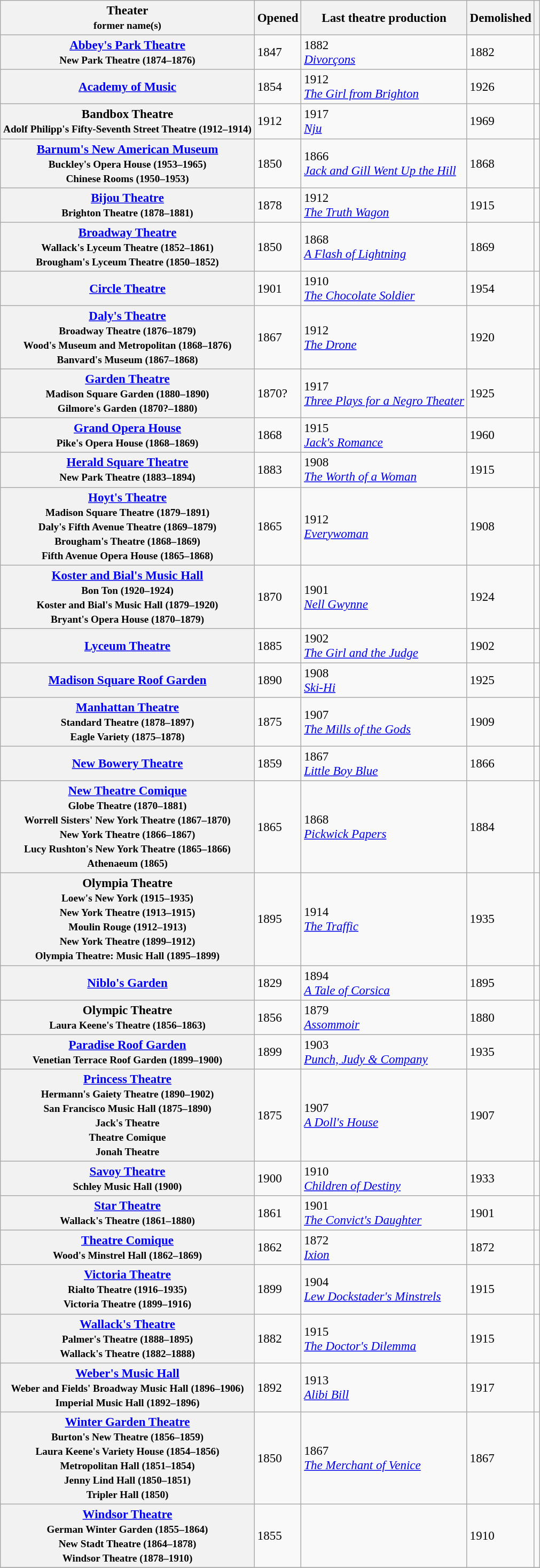<table class="wikitable sortable" style="font-size:96%;">
<tr>
<th>Theater<br><small>former name(s)</small></th>
<th>Opened</th>
<th>Last theatre production</th>
<th>Demolished</th>
<th class=unsortable></th>
</tr>
<tr>
<th scope="row"><strong><a href='#'>Abbey's Park Theatre</a></strong><small><br>New Park Theatre (1874–1876)</small></th>
<td>1847</td>
<td>1882<br><em><a href='#'>Divorçons</a></em></td>
<td>1882</td>
<td></td>
</tr>
<tr>
<th scope="row"><strong><a href='#'>Academy of Music</a></strong></th>
<td>1854</td>
<td>1912<br><em><a href='#'>The Girl from Brighton</a></em></td>
<td>1926</td>
<td></td>
</tr>
<tr>
<th scope="row"><strong>Bandbox Theatre</strong><small><br>Adolf Philipp's Fifty-Seventh Street Theatre (1912–1914)</small></th>
<td>1912</td>
<td>1917<br><em><a href='#'>Nju</a></em></td>
<td>1969</td>
<td></td>
</tr>
<tr>
<th scope="row"><strong><a href='#'>Barnum's New American Museum</a></strong><small><br>Buckley's Opera House (1953–1965)<br>Chinese Rooms (1950–1953)</small></th>
<td>1850</td>
<td>1866<br><em><a href='#'>Jack and Gill Went Up the Hill</a></em></td>
<td>1868</td>
<td></td>
</tr>
<tr>
<th scope="row"><strong><a href='#'>Bijou Theatre</a></strong><small><br>Brighton Theatre (1878–1881)</small></th>
<td>1878</td>
<td>1912<br><em><a href='#'>The Truth Wagon</a></em></td>
<td>1915</td>
<td></td>
</tr>
<tr>
<th scope="row"><strong><a href='#'>Broadway Theatre</a></strong><small><br>Wallack's Lyceum Theatre (1852–1861)<br>Brougham's Lyceum Theatre (1850–1852)</small></th>
<td>1850</td>
<td>1868<br><em><a href='#'>A Flash of Lightning</a></em></td>
<td>1869</td>
<td></td>
</tr>
<tr>
<th scope="row"><strong><a href='#'>Circle Theatre</a></strong></th>
<td>1901</td>
<td>1910<br><em><a href='#'>The Chocolate Soldier</a></em></td>
<td>1954</td>
<td></td>
</tr>
<tr>
<th scope="row"><strong><a href='#'>Daly's Theatre</a></strong><small><br>Broadway Theatre (1876–1879)<br>Wood's Museum and Metropolitan (1868–1876)<br>Banvard's Museum (1867–1868)</small></th>
<td>1867</td>
<td>1912<br><em><a href='#'>The Drone</a></em></td>
<td>1920</td>
<td></td>
</tr>
<tr>
<th scope="row"><strong><a href='#'>Garden Theatre</a></strong><small><br>Madison Square Garden (1880–1890)<br>Gilmore's Garden (1870?–1880)</small></th>
<td>1870?</td>
<td>1917<br><em><a href='#'>Three Plays for a Negro Theater</a></em></td>
<td>1925</td>
<td></td>
</tr>
<tr>
<th scope="row"><strong><a href='#'>Grand Opera House</a></strong><small><br>Pike's Opera House (1868–1869)</small></th>
<td>1868</td>
<td>1915<br><em><a href='#'>Jack's Romance</a></em></td>
<td>1960</td>
<td></td>
</tr>
<tr>
<th scope="row"><strong><a href='#'>Herald Square Theatre</a></strong><small><br>New Park Theatre (1883–1894)</small></th>
<td>1883</td>
<td>1908<br><em><a href='#'>The Worth of a Woman</a></em></td>
<td>1915</td>
<td></td>
</tr>
<tr>
<th scope="row"><strong><a href='#'>Hoyt's Theatre</a></strong><small><br>Madison Square Theatre (1879–1891)<br>Daly's Fifth Avenue Theatre (1869–1879)<br>Brougham's Theatre (1868–1869)<br>Fifth Avenue Opera House (1865–1868)</small></th>
<td>1865</td>
<td>1912<br><em><a href='#'>Everywoman</a></em></td>
<td>1908</td>
<td></td>
</tr>
<tr>
<th scope="row"><strong><a href='#'>Koster and Bial's Music Hall</a></strong><small><br>Bon Ton (1920–1924)<br>Koster and Bial's Music Hall (1879–1920)<br>Bryant's Opera House (1870–1879)</small></th>
<td>1870</td>
<td>1901<br><em><a href='#'>Nell Gwynne</a></em></td>
<td>1924</td>
<td></td>
</tr>
<tr>
<th scope="row"><strong><a href='#'>Lyceum Theatre</a></strong></th>
<td>1885</td>
<td>1902<br><em><a href='#'>The Girl and the Judge</a></em></td>
<td>1902</td>
<td></td>
</tr>
<tr>
<th scope="row"><strong><a href='#'>Madison Square Roof Garden</a></strong></th>
<td>1890</td>
<td>1908<br><em><a href='#'>Ski-Hi</a></em></td>
<td>1925</td>
<td></td>
</tr>
<tr>
<th scope="row"><strong><a href='#'>Manhattan Theatre</a></strong><small><br>Standard Theatre (1878–1897)<br>Eagle Variety (1875–1878)</small></th>
<td>1875</td>
<td>1907<br><em><a href='#'>The Mills of the Gods</a></em></td>
<td>1909</td>
<td></td>
</tr>
<tr>
<th scope="row"><strong><a href='#'>New Bowery Theatre</a></strong></th>
<td>1859</td>
<td>1867<br><em><a href='#'>Little Boy Blue</a></em></td>
<td>1866</td>
<td></td>
</tr>
<tr>
<th scope="row"><strong><a href='#'>New Theatre Comique</a></strong><small><br>Globe Theatre (1870–1881)<br>Worrell Sisters' New York Theatre (1867–1870)<br>New York Theatre (1866–1867)<br>Lucy Rushton's New York Theatre (1865–1866)<br>Athenaeum (1865)</small></th>
<td>1865</td>
<td>1868<br><em><a href='#'>Pickwick Papers</a></em></td>
<td>1884</td>
<td></td>
</tr>
<tr>
<th scope="row"><strong>Olympia Theatre</strong><small><br>Loew's New York (1915–1935)<br>New York Theatre (1913–1915)<br>Moulin Rouge (1912–1913)<br>New York Theatre (1899–1912)<br>Olympia Theatre: Music Hall (1895–1899)</small></th>
<td>1895</td>
<td>1914<br><em><a href='#'>The Traffic</a></em></td>
<td>1935</td>
<td></td>
</tr>
<tr>
<th scope="row"><strong><a href='#'>Niblo's Garden</a></strong></th>
<td>1829</td>
<td>1894<br><em><a href='#'>A Tale of Corsica</a></em></td>
<td>1895</td>
<td></td>
</tr>
<tr>
<th scope="row"><strong>Olympic Theatre</strong><small><br>Laura Keene's Theatre (1856–1863)</small></th>
<td>1856</td>
<td>1879<br><em><a href='#'>Assommoir</a></em></td>
<td>1880</td>
<td></td>
</tr>
<tr>
<th scope="row"><strong><a href='#'>Paradise Roof Garden</a></strong><small><br>Venetian Terrace Roof Garden (1899–1900)</small></th>
<td>1899</td>
<td>1903<br><em><a href='#'>Punch, Judy & Company</a></em></td>
<td>1935</td>
<td></td>
</tr>
<tr>
<th scope="row"><strong><a href='#'>Princess Theatre</a></strong><small><br>Hermann's Gaiety Theatre (1890–1902)<br>San Francisco Music Hall (1875–1890)<br>Jack's Theatre<br>Theatre Comique <br>Jonah Theatre </small></th>
<td>1875</td>
<td>1907<br><em><a href='#'>A Doll's House</a></em></td>
<td>1907</td>
<td></td>
</tr>
<tr>
<th scope="row"><strong><a href='#'>Savoy Theatre</a></strong><small><br>Schley Music Hall (1900)</small></th>
<td>1900</td>
<td>1910<br><em><a href='#'>Children of Destiny</a></em></td>
<td>1933</td>
<td></td>
</tr>
<tr>
<th scope="row"><strong><a href='#'>Star Theatre</a></strong><small><br>Wallack's Theatre (1861–1880)</small></th>
<td>1861</td>
<td>1901<br><em><a href='#'>The Convict's Daughter</a></em></td>
<td>1901</td>
<td></td>
</tr>
<tr>
<th scope="row"><strong><a href='#'>Theatre Comique</a></strong><small><br>Wood's Minstrel Hall (1862–1869)</small></th>
<td>1862</td>
<td>1872<br><em><a href='#'>Ixion</a></em></td>
<td>1872</td>
<td></td>
</tr>
<tr>
<th scope="row"><strong><a href='#'>Victoria Theatre</a></strong><small><br>Rialto Theatre (1916–1935)<br>Victoria Theatre (1899–1916)</small></th>
<td>1899</td>
<td>1904<br><em> <a href='#'>Lew Dockstader's Minstrels</a></em></td>
<td>1915</td>
<td></td>
</tr>
<tr>
<th scope="row"><strong><a href='#'>Wallack's Theatre</a></strong><small><br>Palmer's Theatre (1888–1895)<br>Wallack's Theatre (1882–1888)</small></th>
<td>1882</td>
<td>1915<br><em><a href='#'>The Doctor's Dilemma</a></em></td>
<td>1915</td>
<td></td>
</tr>
<tr>
<th scope="row"><strong><a href='#'>Weber's Music Hall</a></strong><small><br>Weber and Fields' Broadway Music Hall (1896–1906)<br>Imperial Music Hall (1892–1896)</small></th>
<td>1892</td>
<td>1913<br><em><a href='#'>Alibi Bill</a></em></td>
<td>1917</td>
<td></td>
</tr>
<tr>
<th scope="row"><strong><a href='#'>Winter Garden Theatre</a></strong><small><br>Burton's New Theatre (1856–1859)<br>Laura Keene's Variety House (1854–1856)<br>Metropolitan Hall (1851–1854)<br>Jenny Lind Hall (1850–1851)<br>Tripler Hall (1850)</small></th>
<td>1850</td>
<td>1867<br><em><a href='#'>The Merchant of Venice</a></em></td>
<td>1867</td>
<td></td>
</tr>
<tr>
<th scope="row"><strong><a href='#'>Windsor Theatre</a></strong><small><br>German Winter Garden (1855–1864)<br>New Stadt Theatre (1864–1878)<br>Windsor Theatre (1878–1910)</small></th>
<td>1855</td>
<td></td>
<td>1910</td>
<td></td>
</tr>
<tr>
</tr>
</table>
